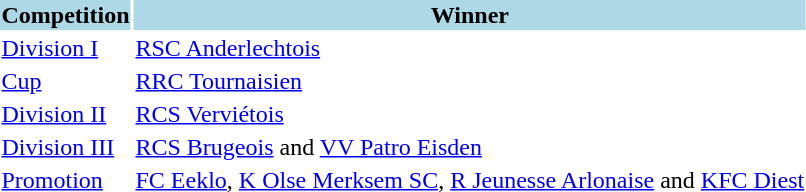<table>
<tr style="background:lightblue;">
<th>Competition</th>
<th>Winner</th>
</tr>
<tr>
<td><a href='#'>Division I</a></td>
<td><a href='#'>RSC Anderlechtois</a></td>
</tr>
<tr>
<td><a href='#'>Cup</a></td>
<td><a href='#'>RRC Tournaisien</a></td>
</tr>
<tr>
<td><a href='#'>Division II</a></td>
<td><a href='#'>RCS Verviétois</a></td>
</tr>
<tr>
<td><a href='#'>Division III</a></td>
<td><a href='#'>RCS Brugeois</a> and <a href='#'>VV Patro Eisden</a></td>
</tr>
<tr>
<td><a href='#'>Promotion</a></td>
<td><a href='#'>FC Eeklo</a>, <a href='#'>K Olse Merksem SC</a>, <a href='#'>R Jeunesse Arlonaise</a> and <a href='#'>KFC Diest</a></td>
</tr>
</table>
